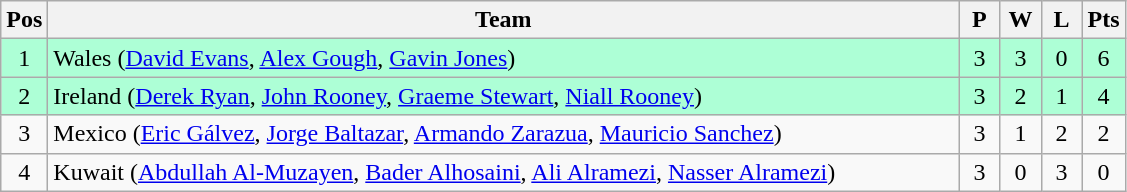<table class="wikitable" style="font-size: 100%; text-align:center;">
<tr>
<th width=20>Pos</th>
<th width=600>Team</th>
<th width=20>P</th>
<th width=20>W</th>
<th width=20>L</th>
<th width=20>Pts</th>
</tr>
<tr style="background: #ADFFD6;">
<td>1</td>
<td align="left"> Wales (<a href='#'>David Evans</a>, <a href='#'>Alex Gough</a>, <a href='#'>Gavin Jones</a>)</td>
<td>3</td>
<td>3</td>
<td>0</td>
<td>6</td>
</tr>
<tr style="background: #ADFFD6;">
<td>2</td>
<td align="left"> Ireland (<a href='#'>Derek Ryan</a>, <a href='#'>John Rooney</a>, <a href='#'>Graeme Stewart</a>, <a href='#'>Niall Rooney</a>)</td>
<td>3</td>
<td>2</td>
<td>1</td>
<td>4</td>
</tr>
<tr>
<td>3</td>
<td align="left"> Mexico (<a href='#'>Eric Gálvez</a>, <a href='#'>Jorge Baltazar</a>, <a href='#'>Armando Zarazua</a>, <a href='#'>Mauricio Sanchez</a>)</td>
<td>3</td>
<td>1</td>
<td>2</td>
<td>2</td>
</tr>
<tr>
<td>4</td>
<td align="left"> Kuwait (<a href='#'>Abdullah Al-Muzayen</a>, <a href='#'>Bader Alhosaini</a>, <a href='#'>Ali Alramezi</a>, <a href='#'>Nasser Alramezi</a>)</td>
<td>3</td>
<td>0</td>
<td>3</td>
<td>0</td>
</tr>
</table>
